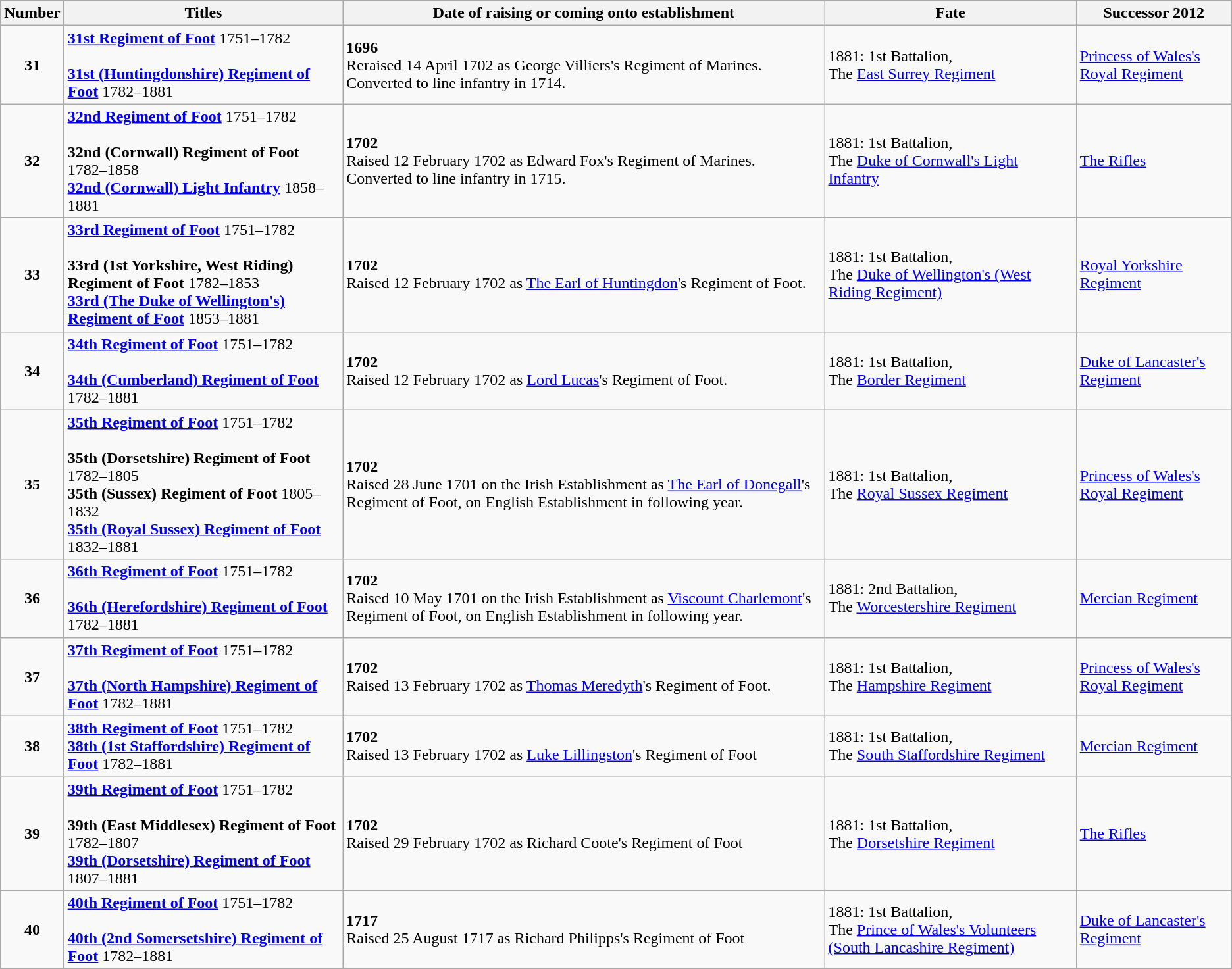<table class="wikitable">
<tr>
<th>Number</th>
<th>Titles</th>
<th>Date of raising or coming onto establishment</th>
<th>Fate</th>
<th>Successor 2012</th>
</tr>
<tr>
<td align=center valign=middle><strong>31</strong></td>
<td><strong><a href='#'>31st Regiment of Foot</a></strong> 1751–1782<br><br><strong><a href='#'>31st (Huntingdonshire) Regiment of Foot</a></strong> 1782–1881</td>
<td><strong>1696</strong><br>Reraised 14 April 1702 as George Villiers's Regiment of Marines.<br> Converted to line infantry in 1714.</td>
<td>1881: 1st Battalion,<br>The <a href='#'>East Surrey Regiment</a></td>
<td><a href='#'>Princess of Wales's Royal Regiment</a></td>
</tr>
<tr>
<td align=center valign=middle><strong>32</strong></td>
<td><strong><a href='#'>32nd Regiment of Foot</a></strong> 1751–1782<br><br><strong>32nd (Cornwall) Regiment of Foot</strong> 1782–1858<br>
<strong><a href='#'>32nd (Cornwall) Light Infantry</a></strong> 1858–1881</td>
<td><strong>1702</strong><br>Raised 12 February 1702 as Edward Fox's Regiment of Marines.<br> Converted to line infantry in 1715.</td>
<td>1881: 1st Battalion,<br>The <a href='#'>Duke of Cornwall's Light Infantry</a></td>
<td><a href='#'>The Rifles</a></td>
</tr>
<tr>
<td align=center valign=middle><strong>33</strong></td>
<td><strong><a href='#'>33rd Regiment of Foot</a></strong> 1751–1782<br><br><strong>33rd (1st Yorkshire, West Riding) Regiment of Foot</strong> 1782–1853<br>
<strong><a href='#'>33rd (The Duke of Wellington's) Regiment of Foot</a></strong> 1853–1881</td>
<td><strong>1702</strong><br>Raised 12 February 1702 as <a href='#'>The Earl of Huntingdon</a>'s Regiment of Foot.</td>
<td>1881: 1st Battalion,<br>The <a href='#'>Duke of Wellington's (West Riding Regiment)</a></td>
<td><a href='#'>Royal Yorkshire Regiment</a></td>
</tr>
<tr>
<td align=center valign=middle><strong>34</strong></td>
<td><strong><a href='#'>34th Regiment of Foot</a></strong> 1751–1782<br><br><strong><a href='#'>34th (Cumberland) Regiment of Foot</a></strong> 1782–1881</td>
<td><strong>1702</strong><br>Raised 12 February 1702 as <a href='#'>Lord Lucas</a>'s Regiment of Foot.</td>
<td>1881: 1st Battalion,<br>The <a href='#'>Border Regiment</a></td>
<td><a href='#'>Duke of Lancaster's Regiment</a></td>
</tr>
<tr>
<td align=center valign=middle><strong>35</strong></td>
<td><strong><a href='#'>35th Regiment of Foot</a></strong> 1751–1782<br><br><strong>35th (Dorsetshire) Regiment of Foot</strong> 1782–1805<br>
<strong>35th (Sussex) Regiment of Foot</strong> 1805–1832<br>
<strong><a href='#'>35th (Royal Sussex) Regiment of Foot</a></strong> 1832–1881</td>
<td><strong>1702</strong><br>Raised 28 June 1701 on the Irish Establishment as <a href='#'>The Earl of Donegall</a>'s Regiment of Foot, on English Establishment in following year.</td>
<td>1881: 1st Battalion,<br>The <a href='#'>Royal Sussex Regiment</a></td>
<td><a href='#'>Princess of Wales's Royal Regiment</a></td>
</tr>
<tr>
<td align=center valign=middle><strong>36</strong></td>
<td><strong><a href='#'>36th Regiment of Foot</a></strong> 1751–1782<br><br><strong><a href='#'>36th (Herefordshire) Regiment of Foot</a></strong> 1782–1881</td>
<td><strong>1702</strong><br>Raised 10 May 1701 on the Irish Establishment as <a href='#'>Viscount Charlemont</a>'s Regiment of Foot, on English Establishment in following year.</td>
<td>1881: 2nd Battalion,<br>The <a href='#'>Worcestershire Regiment</a></td>
<td><a href='#'>Mercian Regiment</a></td>
</tr>
<tr>
<td align=center valign=middle><strong>37</strong></td>
<td><strong><a href='#'>37th Regiment of Foot</a></strong> 1751–1782<br><br><strong><a href='#'>37th (North Hampshire) Regiment of Foot</a></strong> 1782–1881</td>
<td><strong>1702</strong><br>Raised 13 February 1702 as <a href='#'>Thomas Meredyth</a>'s Regiment of Foot.</td>
<td>1881: 1st Battalion,<br> The <a href='#'>Hampshire Regiment</a></td>
<td><a href='#'>Princess of Wales's Royal Regiment</a></td>
</tr>
<tr>
<td align=center valign=middle><strong>38</strong></td>
<td><strong><a href='#'>38th Regiment of Foot</a></strong> 1751–1782<br><strong><a href='#'>38th (1st Staffordshire) Regiment of Foot</a></strong> 1782–1881</td>
<td><strong>1702</strong><br>Raised 13 February 1702 as <a href='#'>Luke Lillingston</a>'s Regiment of Foot</td>
<td>1881: 1st Battalion,<br> The <a href='#'>South Staffordshire Regiment</a></td>
<td><a href='#'>Mercian Regiment</a></td>
</tr>
<tr>
<td align=center valign=middle><strong>39</strong></td>
<td><strong><a href='#'>39th Regiment of Foot</a></strong> 1751–1782<br><br><strong>39th (East Middlesex) Regiment of Foot</strong> 1782–1807<br>
<strong><a href='#'>39th (Dorsetshire) Regiment of Foot</a></strong> 1807–1881</td>
<td><strong>1702</strong><br>Raised 29 February 1702 as Richard Coote's Regiment of Foot</td>
<td>1881: 1st Battalion,<br> The <a href='#'>Dorsetshire Regiment</a></td>
<td><a href='#'>The Rifles</a></td>
</tr>
<tr>
<td align=center valign=middle><strong>40</strong></td>
<td><strong><a href='#'>40th Regiment of Foot</a></strong> 1751–1782<br><br><strong><a href='#'>40th (2nd Somersetshire) Regiment of Foot</a></strong> 1782–1881</td>
<td><strong>1717</strong><br>Raised 25 August 1717 as Richard Philipps's Regiment of Foot</td>
<td>1881: 1st Battalion,<br> The <a href='#'>Prince of Wales's Volunteers (South Lancashire Regiment)</a></td>
<td><a href='#'>Duke of Lancaster's Regiment</a></td>
</tr>
</table>
